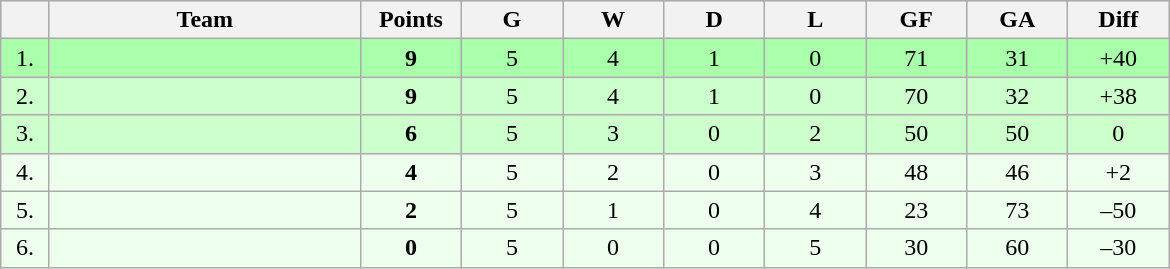<table class=wikitable style="text-align:center">
<tr bgcolor="#DCDCDC">
<th width="25"></th>
<th width="200">Team</th>
<th width="60">Points</th>
<th width="60">G</th>
<th width="60">W</th>
<th width="60">D</th>
<th width="60">L</th>
<th width="60">GF</th>
<th width="60">GA</th>
<th width="60">Diff</th>
</tr>
<tr bgcolor=#AAFFAA>
<td>1.</td>
<td align=left></td>
<td><strong>9</strong></td>
<td>5</td>
<td>4</td>
<td>1</td>
<td>0</td>
<td>71</td>
<td>31</td>
<td>+40</td>
</tr>
<tr bgcolor=#CCFFCC>
<td>2.</td>
<td align=left></td>
<td><strong>9</strong></td>
<td>5</td>
<td>4</td>
<td>1</td>
<td>0</td>
<td>70</td>
<td>32</td>
<td>+38</td>
</tr>
<tr bgcolor=#CCFFCC>
<td>3.</td>
<td align=left></td>
<td><strong>6</strong></td>
<td>5</td>
<td>3</td>
<td>0</td>
<td>2</td>
<td>50</td>
<td>50</td>
<td>0</td>
</tr>
<tr bgcolor=#EEFFEE>
<td>4.</td>
<td align=left></td>
<td><strong>4</strong></td>
<td>5</td>
<td>2</td>
<td>0</td>
<td>3</td>
<td>48</td>
<td>46</td>
<td>+2</td>
</tr>
<tr bgcolor=#EEFFEE>
<td>5.</td>
<td align=left></td>
<td><strong>2</strong></td>
<td>5</td>
<td>1</td>
<td>0</td>
<td>4</td>
<td>23</td>
<td>73</td>
<td>–50</td>
</tr>
<tr bgcolor=#EEFFEE>
<td>6.</td>
<td align=left></td>
<td><strong>0</strong></td>
<td>5</td>
<td>0</td>
<td>0</td>
<td>5</td>
<td>30</td>
<td>60</td>
<td>–30</td>
</tr>
</table>
